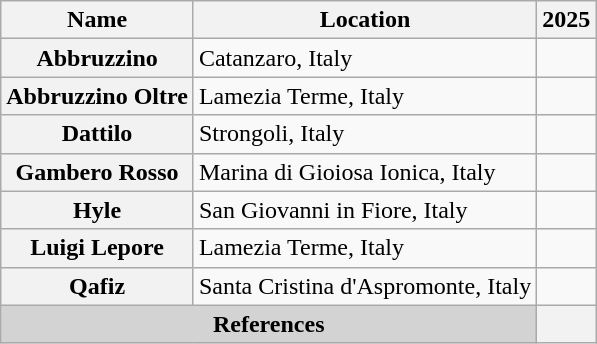<table class="wikitable sortable plainrowheaders" style="text-align:left;">
<tr>
<th scope="col">Name</th>
<th scope="col">Location</th>
<th scope="col">2025</th>
</tr>
<tr>
<th scope="row">Abbruzzino</th>
<td>Catanzaro, Italy</td>
<td></td>
</tr>
<tr>
<th scope="row">Abbruzzino Oltre</th>
<td>Lamezia Terme, Italy</td>
<td></td>
</tr>
<tr>
<th scope="row">Dattilo</th>
<td>Strongoli, Italy</td>
<td></td>
</tr>
<tr>
<th scope="row">Gambero Rosso</th>
<td>Marina di Gioiosa Ionica, Italy</td>
<td></td>
</tr>
<tr>
<th scope="row">Hyle</th>
<td>San Giovanni in Fiore, Italy</td>
<td></td>
</tr>
<tr>
<th scope="row">Luigi Lepore</th>
<td>Lamezia Terme, Italy</td>
<td></td>
</tr>
<tr>
<th scope="row">Qafiz</th>
<td>Santa Cristina d'Aspromonte, Italy</td>
<td></td>
</tr>
<tr>
<th colspan="2" style="text-align: center;background: lightgray;">References</th>
<th></th>
</tr>
</table>
